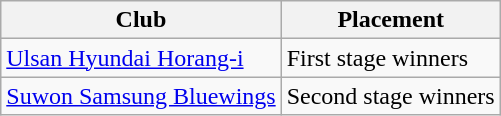<table class="wikitable">
<tr>
<th>Club</th>
<th>Placement</th>
</tr>
<tr>
<td><a href='#'>Ulsan Hyundai Horang-i</a></td>
<td>First stage winners</td>
</tr>
<tr>
<td><a href='#'>Suwon Samsung Bluewings</a></td>
<td>Second stage winners</td>
</tr>
</table>
